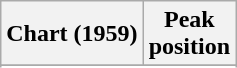<table class="wikitable sortable">
<tr>
<th align="center">Chart (1959)</th>
<th align="center">Peak<br>position</th>
</tr>
<tr>
</tr>
<tr>
</tr>
</table>
